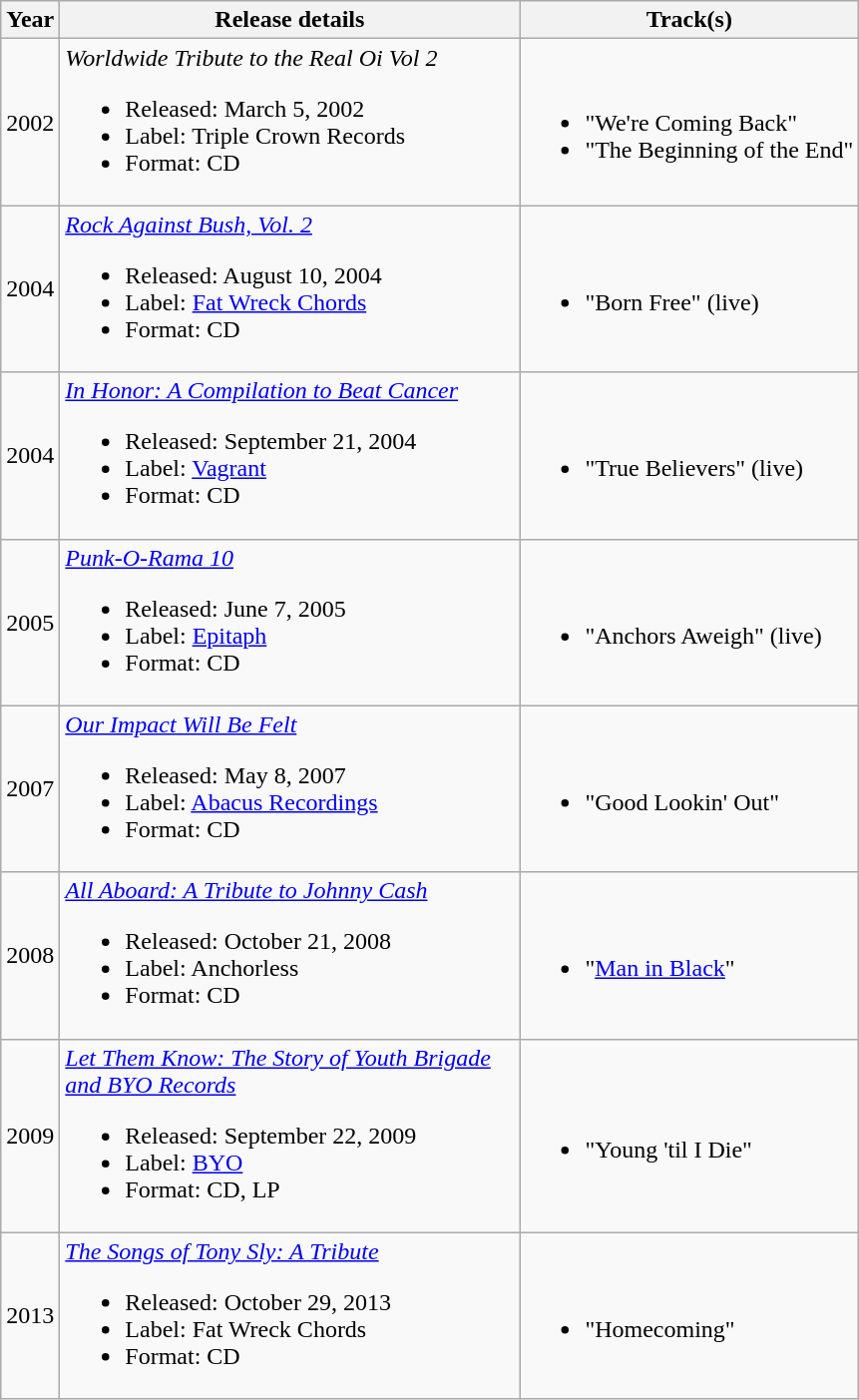<table class ="wikitable">
<tr>
<th>Year</th>
<th width="300">Release details</th>
<th>Track(s)</th>
</tr>
<tr>
<td>2002</td>
<td><em>Worldwide Tribute to the Real Oi Vol 2</em><br><ul><li>Released: March 5, 2002</li><li>Label: Triple Crown Records</li><li>Format: CD</li></ul></td>
<td><br><ul><li>"We're Coming Back"</li><li>"The Beginning of the End"</li></ul></td>
</tr>
<tr>
<td>2004</td>
<td><em><a href='#'>Rock Against Bush, Vol. 2</a></em><br><ul><li>Released: August 10, 2004</li><li>Label: <a href='#'>Fat Wreck Chords</a></li><li>Format: CD</li></ul></td>
<td><br><ul><li>"Born Free" (live)</li></ul></td>
</tr>
<tr>
<td>2004</td>
<td><em><a href='#'>In Honor: A Compilation to Beat Cancer</a></em><br><ul><li>Released: September 21, 2004</li><li>Label: <a href='#'>Vagrant</a></li><li>Format: CD</li></ul></td>
<td><br><ul><li>"True Believers" (live)</li></ul></td>
</tr>
<tr>
<td>2005</td>
<td><em><a href='#'>Punk-O-Rama 10</a></em><br><ul><li>Released: June 7, 2005</li><li>Label: <a href='#'>Epitaph</a></li><li>Format: CD</li></ul></td>
<td><br><ul><li>"Anchors Aweigh" (live)</li></ul></td>
</tr>
<tr>
<td>2007</td>
<td><em><a href='#'>Our Impact Will Be Felt</a></em><br><ul><li>Released: May 8, 2007</li><li>Label: <a href='#'>Abacus Recordings</a></li><li>Format: CD</li></ul></td>
<td><br><ul><li>"Good Lookin' Out"</li></ul></td>
</tr>
<tr>
<td>2008</td>
<td><em><a href='#'>All Aboard: A Tribute to Johnny Cash</a></em><br><ul><li>Released: October 21, 2008</li><li>Label: Anchorless</li><li>Format: CD</li></ul></td>
<td><br><ul><li>"<a href='#'>Man in Black</a>"</li></ul></td>
</tr>
<tr>
<td>2009</td>
<td><em><a href='#'>Let Them Know: The Story of Youth Brigade and BYO Records</a></em><br><ul><li>Released: September 22, 2009</li><li>Label: <a href='#'>BYO</a></li><li>Format: CD, LP</li></ul></td>
<td><br><ul><li>"Young 'til I Die"</li></ul></td>
</tr>
<tr>
<td>2013</td>
<td><em><a href='#'>The Songs of Tony Sly: A Tribute</a></em><br><ul><li>Released: October 29, 2013</li><li>Label: Fat Wreck Chords</li><li>Format: CD</li></ul></td>
<td><br><ul><li>"Homecoming"</li></ul></td>
</tr>
</table>
